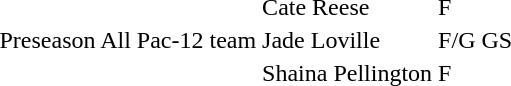<table class="wiki table">
<tr>
<td rowspan=3>Preseason All Pac-12 team</td>
<td>Cate Reese</td>
<td>F</td>
<td rowspan=3>GS</td>
</tr>
<tr>
<td>Jade Loville</td>
<td>F/G</td>
</tr>
<tr>
<td>Shaina Pellington</td>
<td>F</td>
</tr>
<tr>
</tr>
</table>
